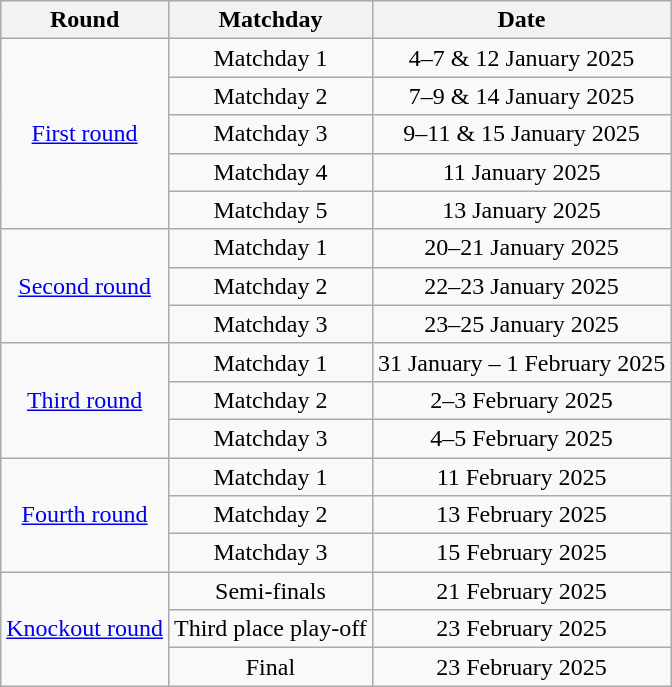<table class="wikitable" style="text-align:center">
<tr>
<th>Round</th>
<th>Matchday</th>
<th>Date</th>
</tr>
<tr>
<td rowspan="5"><a href='#'>First round</a></td>
<td>Matchday 1</td>
<td>4–7 & 12 January 2025</td>
</tr>
<tr>
<td>Matchday 2</td>
<td>7–9 & 14 January 2025</td>
</tr>
<tr>
<td>Matchday 3</td>
<td>9–11 & 15 January 2025</td>
</tr>
<tr>
<td>Matchday 4</td>
<td>11 January 2025</td>
</tr>
<tr>
<td>Matchday 5</td>
<td>13 January 2025</td>
</tr>
<tr>
<td rowspan="3"><a href='#'>Second round</a></td>
<td>Matchday 1</td>
<td>20–21 January 2025</td>
</tr>
<tr>
<td>Matchday 2</td>
<td>22–23 January 2025</td>
</tr>
<tr>
<td>Matchday 3</td>
<td>23–25 January 2025</td>
</tr>
<tr>
<td rowspan="3"><a href='#'>Third round</a></td>
<td>Matchday 1</td>
<td>31 January – 1 February 2025</td>
</tr>
<tr>
<td>Matchday 2</td>
<td>2–3 February 2025</td>
</tr>
<tr>
<td>Matchday 3</td>
<td>4–5 February 2025</td>
</tr>
<tr>
<td rowspan="3"><a href='#'>Fourth round</a></td>
<td>Matchday 1</td>
<td>11 February 2025</td>
</tr>
<tr>
<td>Matchday 2</td>
<td>13 February 2025</td>
</tr>
<tr>
<td>Matchday 3</td>
<td>15 February 2025</td>
</tr>
<tr>
<td rowspan="3"><a href='#'>Knockout round</a></td>
<td>Semi-finals</td>
<td>21 February 2025</td>
</tr>
<tr>
<td>Third place play-off</td>
<td>23 February 2025</td>
</tr>
<tr>
<td>Final</td>
<td>23 February 2025</td>
</tr>
</table>
